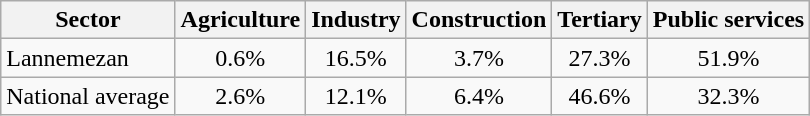<table class="wikitable">
<tr>
<th>Sector</th>
<th>Agriculture</th>
<th>Industry</th>
<th>Construction</th>
<th>Tertiary</th>
<th>Public services</th>
</tr>
<tr>
<td>Lannemezan</td>
<td style="text-align:center;">0.6%</td>
<td style="text-align:center;">16.5%</td>
<td style="text-align:center;">3.7%</td>
<td style="text-align:center;">27.3%</td>
<td style="text-align:center;">51.9%</td>
</tr>
<tr>
<td>National average</td>
<td style="text-align:center;">2.6%</td>
<td style="text-align:center;">12.1%</td>
<td style="text-align:center;">6.4%</td>
<td style="text-align:center;">46.6%</td>
<td style="text-align:center;">32.3%</td>
</tr>
</table>
